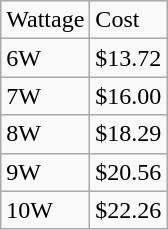<table class="wikitable">
<tr>
<td>Wattage</td>
<td>Cost</td>
</tr>
<tr>
<td>6W</td>
<td>$13.72</td>
</tr>
<tr>
<td>7W</td>
<td>$16.00</td>
</tr>
<tr>
<td>8W</td>
<td>$18.29</td>
</tr>
<tr>
<td>9W</td>
<td>$20.56</td>
</tr>
<tr>
<td>10W</td>
<td>$22.26</td>
</tr>
</table>
